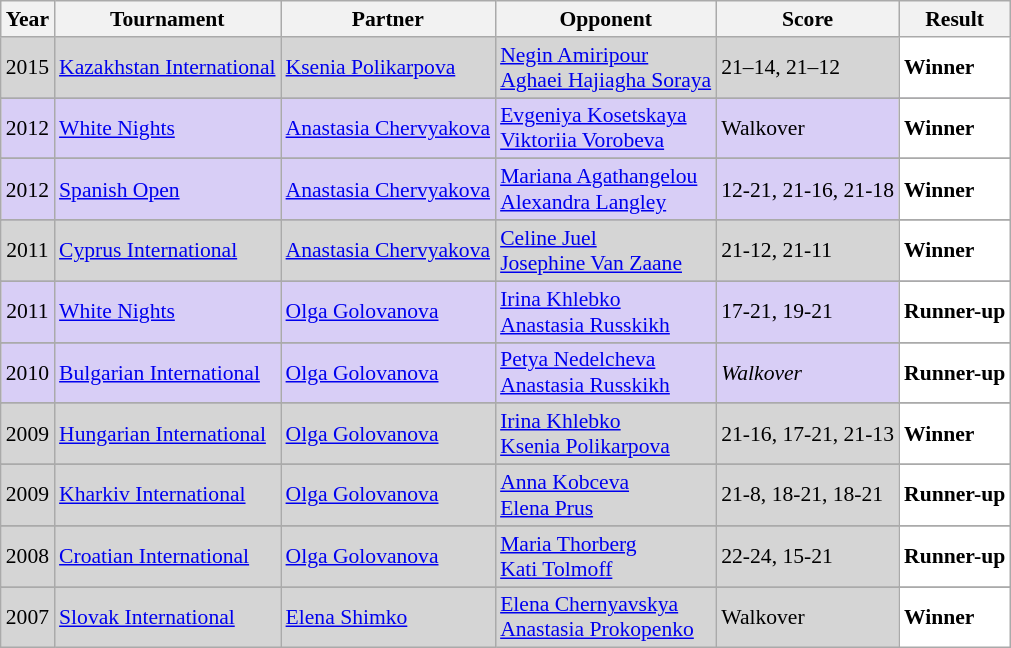<table class="sortable wikitable" style="font-size: 90%;">
<tr>
<th>Year</th>
<th>Tournament</th>
<th>Partner</th>
<th>Opponent</th>
<th>Score</th>
<th>Result</th>
</tr>
<tr style="background:#D5D5D5">
<td align="center">2015</td>
<td align="left"><a href='#'>Kazakhstan International</a></td>
<td align="left"> <a href='#'>Ksenia Polikarpova</a></td>
<td align="left"> <a href='#'>Negin Amiripour</a> <br>  <a href='#'>Aghaei Hajiagha Soraya</a></td>
<td align="left">21–14, 21–12</td>
<td style="text-align:left; background:white"> <strong>Winner</strong></td>
</tr>
<tr>
</tr>
<tr style="background:#D8CEF6">
<td align="center">2012</td>
<td align="left"><a href='#'>White Nights</a></td>
<td align="left"> <a href='#'>Anastasia Chervyakova</a></td>
<td align="left"> <a href='#'>Evgeniya Kosetskaya</a> <br>  <a href='#'>Viktoriia Vorobeva</a></td>
<td align="left">Walkover</td>
<td style="text-align:left; background:white"> <strong>Winner</strong></td>
</tr>
<tr>
</tr>
<tr style="background:#D8CEF6">
<td align="center">2012</td>
<td align="left"><a href='#'>Spanish Open</a></td>
<td align="left"> <a href='#'>Anastasia Chervyakova</a></td>
<td align="left"> <a href='#'>Mariana Agathangelou</a> <br>  <a href='#'>Alexandra Langley</a></td>
<td align="left">12-21, 21-16, 21-18</td>
<td style="text-align:left; background:white"> <strong>Winner</strong></td>
</tr>
<tr>
</tr>
<tr style="background:#D5D5D5">
<td align="center">2011</td>
<td align="left"><a href='#'>Cyprus International</a></td>
<td align="left"> <a href='#'>Anastasia Chervyakova</a></td>
<td align="left"> <a href='#'>Celine Juel</a> <br>  <a href='#'>Josephine Van Zaane</a></td>
<td align="left">21-12, 21-11</td>
<td style="text-align:left; background:white"> <strong>Winner</strong></td>
</tr>
<tr>
</tr>
<tr style="background:#D8CEF6">
<td align="center">2011</td>
<td align="left"><a href='#'>White Nights</a></td>
<td align="left"> <a href='#'>Olga Golovanova</a></td>
<td align="left"> <a href='#'>Irina Khlebko</a> <br>  <a href='#'>Anastasia Russkikh</a></td>
<td align="left">17-21, 19-21</td>
<td style="text-align:left; background:white"> <strong>Runner-up</strong></td>
</tr>
<tr>
</tr>
<tr style="background:#D8CEF6">
<td align="center">2010</td>
<td align="left"><a href='#'>Bulgarian International</a></td>
<td align="left"> <a href='#'>Olga Golovanova</a></td>
<td align="left"> <a href='#'>Petya Nedelcheva</a> <br>  <a href='#'>Anastasia Russkikh</a></td>
<td align="left"><em>Walkover</em></td>
<td style="text-align:left; background:white"> <strong>Runner-up</strong></td>
</tr>
<tr>
</tr>
<tr style="background:#D5D5D5">
<td align="center">2009</td>
<td align="left"><a href='#'>Hungarian International</a></td>
<td align="left"> <a href='#'>Olga Golovanova</a></td>
<td align="left"> <a href='#'>Irina Khlebko</a> <br>  <a href='#'>Ksenia Polikarpova</a></td>
<td align="left">21-16, 17-21, 21-13</td>
<td style="text-align:left; background:white"> <strong>Winner</strong></td>
</tr>
<tr>
</tr>
<tr style="background:#D5D5D5">
<td align="center">2009</td>
<td align="left"><a href='#'>Kharkiv International</a></td>
<td align="left"> <a href='#'>Olga Golovanova</a></td>
<td align="left"> <a href='#'>Anna Kobceva</a> <br>  <a href='#'>Elena Prus</a></td>
<td align="left">21-8, 18-21, 18-21</td>
<td style="text-align:left; background:white"> <strong>Runner-up</strong></td>
</tr>
<tr>
</tr>
<tr style="background:#D5D5D5">
<td align="center">2008</td>
<td align="left"><a href='#'>Croatian International</a></td>
<td align="left"> <a href='#'>Olga Golovanova</a></td>
<td align="left"> <a href='#'>Maria Thorberg</a><br> <a href='#'>Kati Tolmoff</a></td>
<td align="left">22-24, 15-21</td>
<td style="text-align:left; background:white"> <strong>Runner-up</strong></td>
</tr>
<tr>
</tr>
<tr style="background:#D5D5D5">
<td align="center">2007</td>
<td align="left"><a href='#'>Slovak International</a></td>
<td align="left"> <a href='#'>Elena Shimko</a></td>
<td align="left"> <a href='#'>Elena Chernyavskya</a> <br>  <a href='#'>Anastasia Prokopenko</a></td>
<td align="left">Walkover</td>
<td style="text-align:left; background:white"> <strong>Winner</strong></td>
</tr>
</table>
